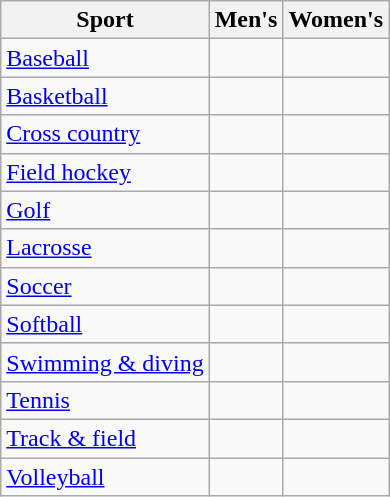<table class="wikitable" style=>
<tr>
<th>Sport</th>
<th>Men's</th>
<th>Women's</th>
</tr>
<tr>
<td><a href='#'>Baseball</a></td>
<td></td>
<td></td>
</tr>
<tr>
<td><a href='#'>Basketball</a></td>
<td></td>
<td></td>
</tr>
<tr>
<td><a href='#'>Cross country</a></td>
<td></td>
<td></td>
</tr>
<tr>
<td><a href='#'>Field hockey</a></td>
<td></td>
<td></td>
</tr>
<tr>
<td><a href='#'>Golf</a></td>
<td></td>
<td></td>
</tr>
<tr>
<td><a href='#'>Lacrosse</a></td>
<td></td>
<td></td>
</tr>
<tr>
<td><a href='#'>Soccer</a></td>
<td></td>
<td></td>
</tr>
<tr>
<td><a href='#'>Softball</a></td>
<td></td>
<td></td>
</tr>
<tr>
<td><a href='#'>Swimming & diving</a></td>
<td></td>
<td></td>
</tr>
<tr>
<td><a href='#'>Tennis</a></td>
<td></td>
<td></td>
</tr>
<tr>
<td><a href='#'>Track & field</a></td>
<td></td>
<td></td>
</tr>
<tr>
<td><a href='#'>Volleyball</a></td>
<td></td>
<td></td>
</tr>
</table>
